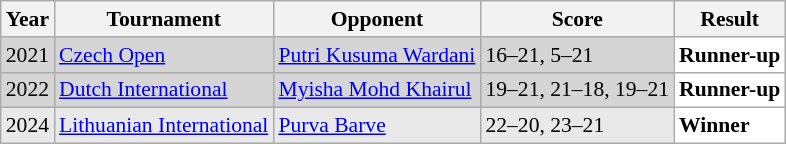<table class="sortable wikitable" style="font-size: 90%;">
<tr>
<th>Year</th>
<th>Tournament</th>
<th>Opponent</th>
<th>Score</th>
<th>Result</th>
</tr>
<tr style="background:#D5D5D5">
<td align="center">2021</td>
<td align="left"><a href='#'>Czech Open</a></td>
<td align="left"> <a href='#'>Putri Kusuma Wardani</a></td>
<td align="left">16–21, 5–21</td>
<td style="text-align:left; background:white"> <strong>Runner-up</strong></td>
</tr>
<tr style="background:#D5D5D5">
<td align="center">2022</td>
<td align="left"><a href='#'>Dutch International</a></td>
<td align="left"> <a href='#'>Myisha Mohd Khairul</a></td>
<td align="left">19–21, 21–18, 19–21</td>
<td style="text-align:left; background:white"> <strong>Runner-up</strong></td>
</tr>
<tr style="background:#E9E9E9">
<td align="center">2024</td>
<td align="left"><a href='#'>Lithuanian International</a></td>
<td align="left"> <a href='#'>Purva Barve</a></td>
<td align="left">22–20, 23–21</td>
<td style="text-align:left; background:white"> <strong>Winner</strong></td>
</tr>
</table>
